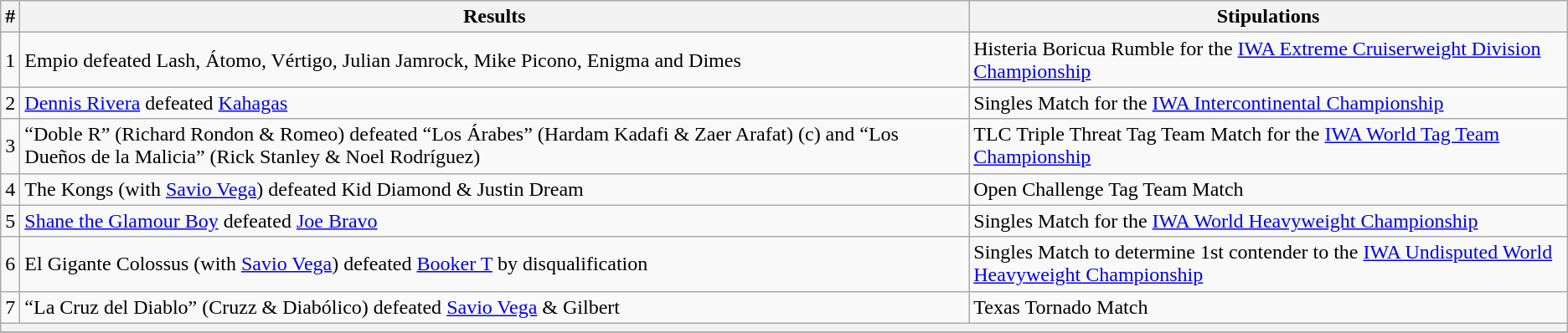<table class="wikitable">
<tr>
<th>#</th>
<th>Results</th>
<th>Stipulations</th>
</tr>
<tr>
<td>1</td>
<td>Empio defeated Lash, Átomo, Vértigo, Julian Jamrock, Mike Picono, Enigma and Dimes</td>
<td>Histeria Boricua Rumble for the <a href='#'>IWA Extreme Cruiserweight Division Championship</a></td>
</tr>
<tr>
<td>2</td>
<td><a href='#'>Dennis Rivera</a> defeated <a href='#'>Kahagas</a></td>
<td>Singles Match for the <a href='#'>IWA Intercontinental Championship</a></td>
</tr>
<tr>
<td>3</td>
<td>“Doble R” (Richard Rondon & Romeo) defeated “Los Árabes” (Hardam Kadafi & Zaer Arafat) (c) and “Los Dueños de la Malicia” (Rick Stanley & Noel Rodríguez)</td>
<td>TLC Triple Threat Tag Team Match for the <a href='#'>IWA World Tag Team Championship</a></td>
</tr>
<tr>
<td>4</td>
<td>The Kongs (with <a href='#'>Savio Vega</a>) defeated Kid Diamond & Justin Dream</td>
<td>Open Challenge Tag Team Match</td>
</tr>
<tr>
<td>5</td>
<td><a href='#'>Shane the Glamour Boy</a> defeated <a href='#'>Joe Bravo</a></td>
<td>Singles Match for the <a href='#'>IWA World Heavyweight Championship</a></td>
</tr>
<tr>
<td>6</td>
<td>El Gigante Colossus (with <a href='#'>Savio Vega</a>) defeated <a href='#'>Booker T</a> by disqualification</td>
<td>Singles Match to determine 1st contender to the <a href='#'>IWA Undisputed World Heavyweight Championship</a></td>
</tr>
<tr>
<td>7</td>
<td>“La Cruz del Diablo” (Cruzz & Diabólico) defeated <a href='#'>Savio Vega</a> & Gilbert</td>
<td>Texas Tornado Match</td>
</tr>
<tr>
<th colspan="3"></th>
</tr>
<tr>
</tr>
</table>
